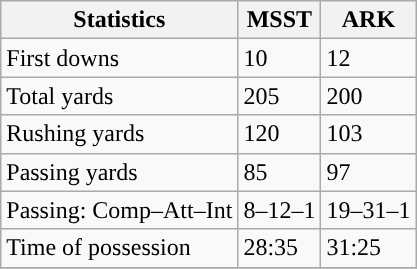<table class="wikitable" style="float: left;">
<tr>
<th>Statistics</th>
<th>MSST</th>
<th>ARK</th>
</tr>
<tr>
<td>First downs</td>
<td>10</td>
<td>12</td>
</tr>
<tr>
<td>Total yards</td>
<td>205</td>
<td>200</td>
</tr>
<tr>
<td>Rushing yards</td>
<td>120</td>
<td>103</td>
</tr>
<tr>
<td>Passing yards</td>
<td>85</td>
<td>97</td>
</tr>
<tr>
<td>Passing: Comp–Att–Int</td>
<td>8–12–1</td>
<td>19–31–1</td>
</tr>
<tr>
<td>Time of possession</td>
<td>28:35</td>
<td>31:25</td>
</tr>
<tr>
</tr>
</table>
